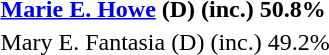<table>
<tr>
<td><strong><a href='#'>Marie E. Howe</a> (D) (inc.) 50.8%</strong></td>
</tr>
<tr>
<td>Mary E. Fantasia (D) (inc.) 49.2%</td>
</tr>
</table>
